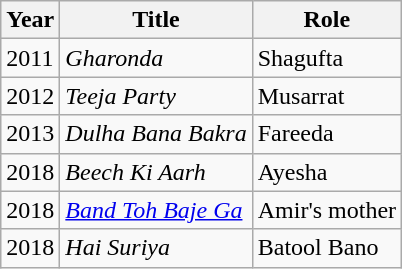<table class="wikitable sortable plainrowheaders">
<tr style="text-align:center;">
<th scope="col">Year</th>
<th scope="col">Title</th>
<th scope="col">Role</th>
</tr>
<tr>
<td>2011</td>
<td><em>Gharonda</em></td>
<td>Shagufta</td>
</tr>
<tr>
<td>2012</td>
<td><em>Teeja Party</em></td>
<td>Musarrat</td>
</tr>
<tr>
<td>2013</td>
<td><em>Dulha Bana Bakra</em></td>
<td>Fareeda</td>
</tr>
<tr>
<td>2018</td>
<td><em>Beech Ki Aarh</em></td>
<td>Ayesha</td>
</tr>
<tr>
<td>2018</td>
<td><em><a href='#'>Band Toh Baje Ga</a></em></td>
<td>Amir's mother</td>
</tr>
<tr>
<td>2018</td>
<td><em>Hai Suriya</em></td>
<td>Batool Bano</td>
</tr>
</table>
